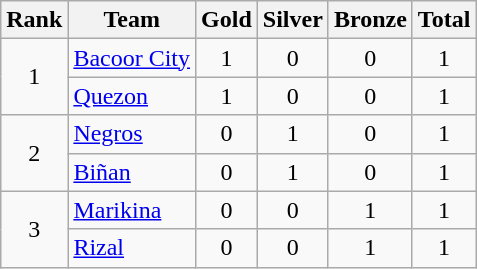<table class="wikitable" style="text-align:center";>
<tr>
<th>Rank</th>
<th>Team</th>
<th> Gold</th>
<th> Silver</th>
<th> Bronze</th>
<th>Total</th>
</tr>
<tr>
<td rowspan=2>1</td>
<td align=left><a href='#'>Bacoor City</a></td>
<td>1</td>
<td>0</td>
<td>0</td>
<td>1</td>
</tr>
<tr>
<td align=left><a href='#'>Quezon</a></td>
<td>1</td>
<td>0</td>
<td>0</td>
<td>1</td>
</tr>
<tr>
<td rowspan=2>2</td>
<td align=left><a href='#'>Negros</a></td>
<td>0</td>
<td>1</td>
<td>0</td>
<td>1</td>
</tr>
<tr>
<td align=left><a href='#'>Biñan</a></td>
<td>0</td>
<td>1</td>
<td>0</td>
<td>1</td>
</tr>
<tr>
<td rowspan=2>3</td>
<td align=left><a href='#'>Marikina</a></td>
<td>0</td>
<td>0</td>
<td>1</td>
<td>1</td>
</tr>
<tr>
<td align=left><a href='#'>Rizal</a></td>
<td>0</td>
<td>0</td>
<td>1</td>
<td>1</td>
</tr>
</table>
